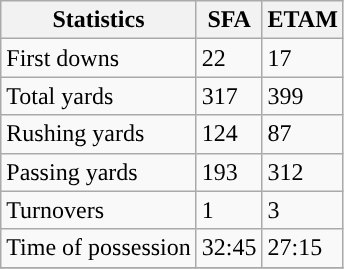<table class="wikitable" style="float: left;">
<tr>
<th>Statistics</th>
<th>SFA</th>
<th>ETAM</th>
</tr>
<tr>
<td>First downs</td>
<td>22</td>
<td>17</td>
</tr>
<tr>
<td>Total yards</td>
<td>317</td>
<td>399</td>
</tr>
<tr>
<td>Rushing yards</td>
<td>124</td>
<td>87</td>
</tr>
<tr>
<td>Passing yards</td>
<td>193</td>
<td>312</td>
</tr>
<tr>
<td>Turnovers</td>
<td>1</td>
<td>3</td>
</tr>
<tr>
<td>Time of possession</td>
<td>32:45</td>
<td>27:15</td>
</tr>
<tr>
</tr>
</table>
